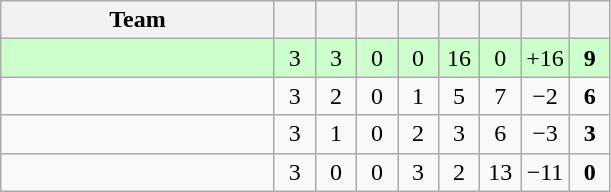<table class="wikitable" style="text-align:center;">
<tr>
<th width=175>Team</th>
<th width=20></th>
<th width=20></th>
<th width=20></th>
<th width=20></th>
<th width=20></th>
<th width=20></th>
<th width=20></th>
<th width=20></th>
</tr>
<tr bgcolor=ccffcc>
<td align="left"></td>
<td>3</td>
<td>3</td>
<td>0</td>
<td>0</td>
<td>16</td>
<td>0</td>
<td>+16</td>
<td><strong>9</strong></td>
</tr>
<tr>
<td align="left"></td>
<td>3</td>
<td>2</td>
<td>0</td>
<td>1</td>
<td>5</td>
<td>7</td>
<td>−2</td>
<td><strong>6</strong></td>
</tr>
<tr>
<td align="left"></td>
<td>3</td>
<td>1</td>
<td>0</td>
<td>2</td>
<td>3</td>
<td>6</td>
<td>−3</td>
<td><strong>3</strong></td>
</tr>
<tr>
<td align="left"></td>
<td>3</td>
<td>0</td>
<td>0</td>
<td>3</td>
<td>2</td>
<td>13</td>
<td>−11</td>
<td><strong>0</strong></td>
</tr>
</table>
